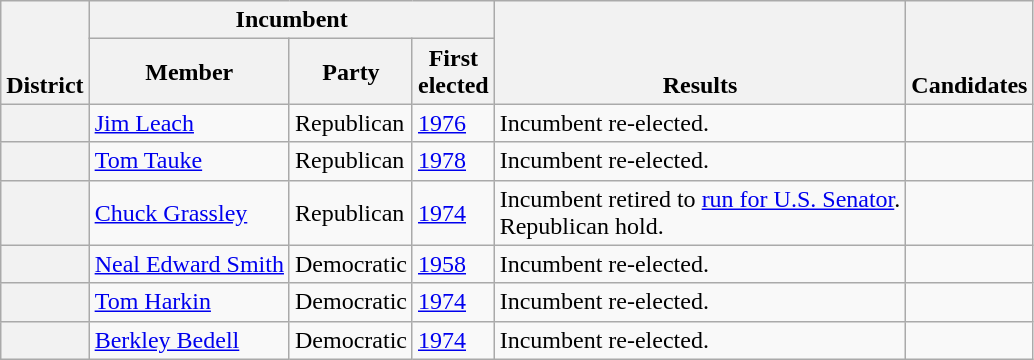<table class=wikitable>
<tr valign=bottom>
<th rowspan=2>District</th>
<th colspan=3>Incumbent</th>
<th rowspan=2>Results</th>
<th rowspan=2>Candidates</th>
</tr>
<tr>
<th>Member</th>
<th>Party</th>
<th>First<br>elected</th>
</tr>
<tr>
<th></th>
<td><a href='#'>Jim Leach</a></td>
<td>Republican</td>
<td><a href='#'>1976</a></td>
<td>Incumbent re-elected.</td>
<td nowrap></td>
</tr>
<tr>
<th></th>
<td><a href='#'>Tom Tauke</a></td>
<td>Republican</td>
<td><a href='#'>1978</a></td>
<td>Incumbent re-elected.</td>
<td nowrap></td>
</tr>
<tr>
<th></th>
<td><a href='#'>Chuck Grassley</a></td>
<td>Republican</td>
<td><a href='#'>1974</a></td>
<td>Incumbent retired to <a href='#'>run for U.S. Senator</a>.<br>Republican hold.</td>
<td nowrap></td>
</tr>
<tr>
<th></th>
<td><a href='#'>Neal Edward Smith</a></td>
<td>Democratic</td>
<td><a href='#'>1958</a></td>
<td>Incumbent re-elected.</td>
<td nowrap></td>
</tr>
<tr>
<th></th>
<td><a href='#'>Tom Harkin</a></td>
<td>Democratic</td>
<td><a href='#'>1974</a></td>
<td>Incumbent re-elected.</td>
<td nowrap></td>
</tr>
<tr>
<th></th>
<td><a href='#'>Berkley Bedell</a></td>
<td>Democratic</td>
<td><a href='#'>1974</a></td>
<td>Incumbent re-elected.</td>
<td nowrap></td>
</tr>
</table>
